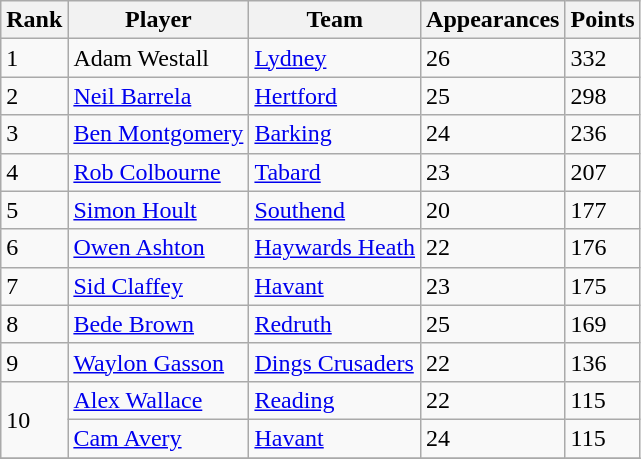<table class="wikitable">
<tr>
<th>Rank</th>
<th>Player</th>
<th>Team</th>
<th>Appearances</th>
<th>Points</th>
</tr>
<tr>
<td>1</td>
<td> Adam Westall</td>
<td><a href='#'>Lydney</a></td>
<td>26</td>
<td>332</td>
</tr>
<tr>
<td>2</td>
<td> <a href='#'>Neil Barrela</a></td>
<td><a href='#'>Hertford</a></td>
<td>25</td>
<td>298</td>
</tr>
<tr>
<td>3</td>
<td> <a href='#'>Ben Montgomery</a></td>
<td><a href='#'>Barking</a></td>
<td>24</td>
<td>236</td>
</tr>
<tr>
<td>4</td>
<td> <a href='#'>Rob Colbourne</a></td>
<td><a href='#'>Tabard</a></td>
<td>23</td>
<td>207</td>
</tr>
<tr>
<td>5</td>
<td> <a href='#'>Simon Hoult</a></td>
<td><a href='#'>Southend</a></td>
<td>20</td>
<td>177</td>
</tr>
<tr>
<td>6</td>
<td> <a href='#'>Owen Ashton</a></td>
<td><a href='#'>Haywards Heath</a></td>
<td>22</td>
<td>176</td>
</tr>
<tr>
<td>7</td>
<td> <a href='#'>Sid Claffey</a></td>
<td><a href='#'>Havant</a></td>
<td>23</td>
<td>175</td>
</tr>
<tr>
<td>8</td>
<td> <a href='#'>Bede Brown</a></td>
<td><a href='#'>Redruth</a></td>
<td>25</td>
<td>169</td>
</tr>
<tr>
<td>9</td>
<td> <a href='#'>Waylon Gasson</a></td>
<td><a href='#'>Dings Crusaders</a></td>
<td>22</td>
<td>136</td>
</tr>
<tr>
<td rowspan=2>10</td>
<td> <a href='#'>Alex Wallace</a></td>
<td><a href='#'>Reading</a></td>
<td>22</td>
<td>115</td>
</tr>
<tr>
<td> <a href='#'>Cam Avery</a></td>
<td><a href='#'>Havant</a></td>
<td>24</td>
<td>115</td>
</tr>
<tr>
</tr>
</table>
